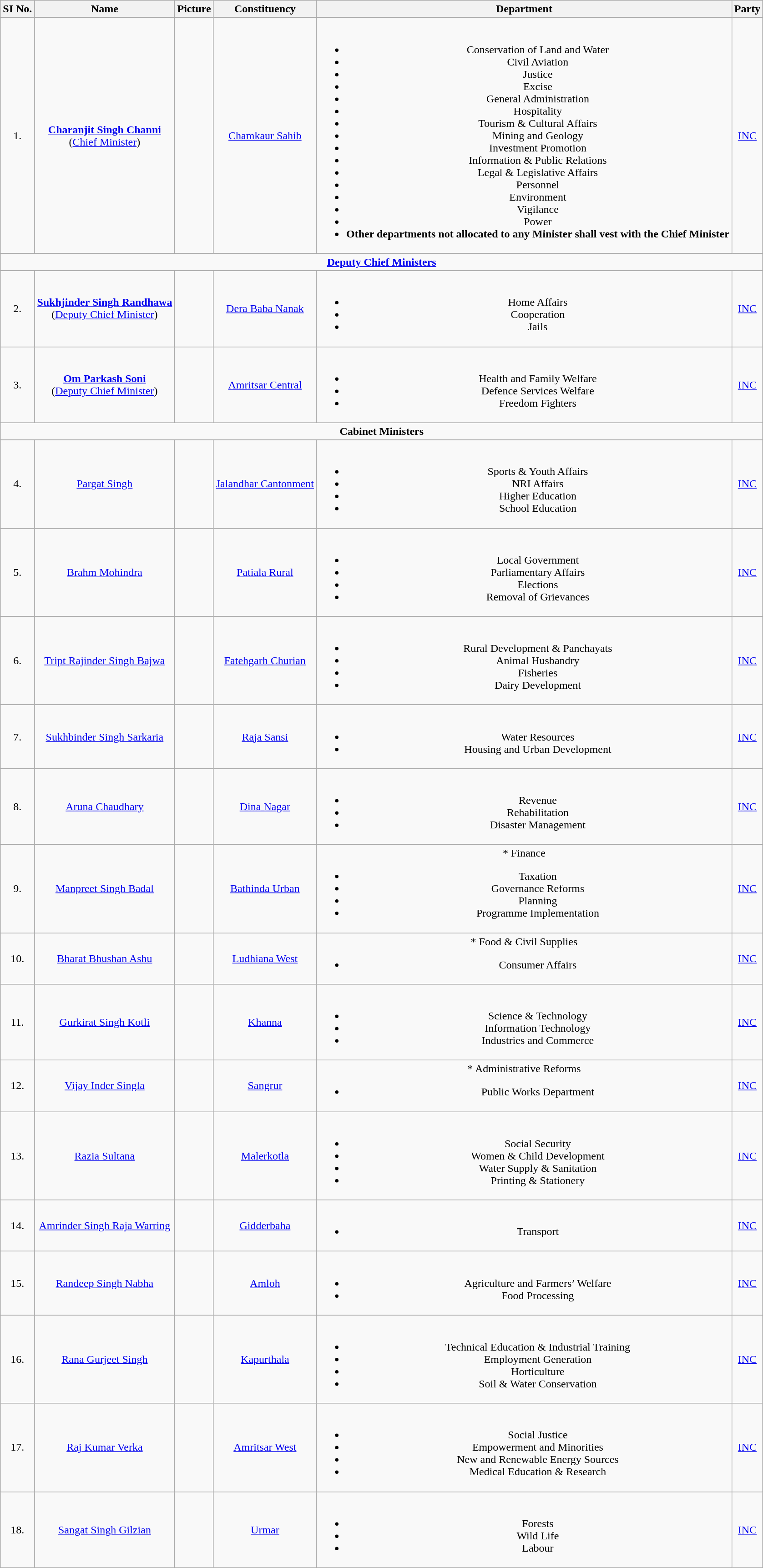<table class="wikitable sortable" style="text-align:center;">
<tr>
<th>SI No.</th>
<th>Name</th>
<th>Picture</th>
<th>Constituency</th>
<th>Department</th>
<th colspan="2" scope="col">Party</th>
</tr>
<tr>
<td>1.</td>
<td><strong><a href='#'>Charanjit Singh Channi</a></strong><br>  (<a href='#'>Chief Minister</a>)</td>
<td></td>
<td><a href='#'>Chamkaur Sahib</a></td>
<td><br><ul><li>Conservation of Land and Water</li><li>Civil Aviation</li><li>Justice</li><li>Excise</li><li>General Administration</li><li>Hospitality</li><li>Tourism & Cultural Affairs</li><li>Mining and Geology</li><li>Investment Promotion</li><li>Information & Public Relations</li><li>Legal & Legislative Affairs</li><li>Personnel</li><li>Environment</li><li>Vigilance</li><li>Power</li><li><strong>Other departments not allocated to any Minister shall vest with the Chief Minister</strong></li></ul></td>
<td><a href='#'>INC</a></td>
</tr>
<tr>
<td colspan="7" style="text-align: center;"><strong><a href='#'>Deputy Chief Ministers</a></strong></td>
</tr>
<tr>
<td>2.</td>
<td><strong><a href='#'>Sukhjinder Singh Randhawa</a></strong> <br> (<a href='#'>Deputy Chief Minister</a>)</td>
<td></td>
<td><a href='#'>Dera Baba Nanak</a></td>
<td><br><ul><li>Home Affairs</li><li>Cooperation</li><li>Jails</li></ul></td>
<td><a href='#'>INC</a></td>
</tr>
<tr>
<td>3.</td>
<td><strong><a href='#'>Om Parkash Soni</a></strong> <br> (<a href='#'>Deputy Chief Minister</a>)</td>
<td></td>
<td><a href='#'>Amritsar Central</a></td>
<td><br><ul><li>Health and Family Welfare</li><li>Defence Services Welfare</li><li>Freedom Fighters</li></ul></td>
<td><a href='#'>INC</a></td>
</tr>
<tr>
<td colspan="7" style="text-align: center;"><strong>Cabinet Ministers</strong></td>
</tr>
<tr>
</tr>
<tr>
<td>4.</td>
<td><a href='#'>Pargat Singh</a></td>
<td></td>
<td><a href='#'>Jalandhar Cantonment</a></td>
<td><br><ul><li>Sports & Youth Affairs</li><li>NRI Affairs</li><li>Higher Education</li><li>School Education</li></ul></td>
<td><a href='#'>INC</a></td>
</tr>
<tr>
<td>5.</td>
<td><a href='#'>Brahm Mohindra</a></td>
<td></td>
<td><a href='#'>Patiala Rural</a></td>
<td><br><ul><li>Local Government</li><li>Parliamentary Affairs</li><li>Elections</li><li>Removal of Grievances</li></ul></td>
<td><a href='#'>INC</a></td>
</tr>
<tr>
<td>6.</td>
<td><a href='#'>Tript Rajinder Singh Bajwa</a></td>
<td></td>
<td><a href='#'>Fatehgarh Churian</a></td>
<td><br><ul><li>Rural Development & Panchayats</li><li>Animal Husbandry</li><li>Fisheries</li><li>Dairy Development</li></ul></td>
<td><a href='#'>INC</a></td>
</tr>
<tr>
<td>7.</td>
<td><a href='#'>Sukhbinder Singh Sarkaria</a></td>
<td></td>
<td><a href='#'>Raja Sansi</a></td>
<td><br><ul><li>Water Resources</li><li>Housing and Urban Development</li></ul></td>
<td><a href='#'>INC</a></td>
</tr>
<tr>
<td>8.</td>
<td><a href='#'>Aruna Chaudhary</a></td>
<td></td>
<td><a href='#'>Dina Nagar</a></td>
<td><br><ul><li>Revenue</li><li>Rehabilitation</li><li>Disaster Management</li></ul></td>
<td><a href='#'>INC</a></td>
</tr>
<tr>
<td>9.</td>
<td><a href='#'>Manpreet Singh Badal</a></td>
<td></td>
<td><a href='#'>Bathinda Urban</a></td>
<td>* Finance<br><ul><li>Taxation</li><li>Governance Reforms</li><li>Planning</li><li>Programme Implementation</li></ul></td>
<td><a href='#'>INC</a></td>
</tr>
<tr>
<td>10.</td>
<td><a href='#'>Bharat Bhushan Ashu</a></td>
<td></td>
<td><a href='#'>Ludhiana West</a></td>
<td>* Food & Civil Supplies<br><ul><li>Consumer Affairs</li></ul></td>
<td><a href='#'>INC</a></td>
</tr>
<tr>
<td>11.</td>
<td><a href='#'>Gurkirat Singh Kotli</a></td>
<td></td>
<td><a href='#'>Khanna</a></td>
<td><br><ul><li>Science & Technology</li><li>Information Technology</li><li>Industries and Commerce</li></ul></td>
<td><a href='#'>INC</a></td>
</tr>
<tr>
<td>12.</td>
<td><a href='#'>Vijay Inder Singla</a></td>
<td></td>
<td><a href='#'>Sangrur</a></td>
<td>* Administrative Reforms<br><ul><li>Public Works Department</li></ul></td>
<td><a href='#'>INC</a></td>
</tr>
<tr>
<td>13.</td>
<td><a href='#'>Razia Sultana</a></td>
<td></td>
<td><a href='#'>Malerkotla</a></td>
<td><br><ul><li>Social Security</li><li>Women & Child Development</li><li>Water Supply & Sanitation</li><li>Printing & Stationery</li></ul></td>
<td><a href='#'>INC</a></td>
</tr>
<tr>
<td>14.</td>
<td><a href='#'>Amrinder Singh Raja Warring</a></td>
<td></td>
<td><a href='#'>Gidderbaha</a></td>
<td><br><ul><li>Transport</li></ul></td>
<td><a href='#'>INC</a></td>
</tr>
<tr>
<td>15.</td>
<td><a href='#'>Randeep Singh Nabha</a></td>
<td></td>
<td><a href='#'>Amloh</a></td>
<td><br><ul><li>Agriculture and Farmers’ Welfare</li><li>Food Processing</li></ul></td>
<td><a href='#'>INC</a></td>
</tr>
<tr>
<td>16.</td>
<td><a href='#'>Rana Gurjeet Singh</a></td>
<td></td>
<td><a href='#'>Kapurthala</a></td>
<td><br><ul><li>Technical Education & Industrial Training</li><li>Employment Generation</li><li>Horticulture</li><li>Soil & Water Conservation</li></ul></td>
<td><a href='#'>INC</a></td>
</tr>
<tr>
<td>17.</td>
<td><a href='#'>Raj Kumar Verka</a></td>
<td></td>
<td><a href='#'>Amritsar West</a></td>
<td><br><ul><li>Social Justice</li><li>Empowerment and Minorities</li><li>New and Renewable Energy Sources</li><li>Medical Education & Research</li></ul></td>
<td><a href='#'>INC</a></td>
</tr>
<tr>
<td>18.</td>
<td><a href='#'>Sangat Singh Gilzian</a></td>
<td></td>
<td><a href='#'>Urmar</a></td>
<td><br><ul><li>Forests</li><li>Wild Life</li><li>Labour</li></ul></td>
<td><a href='#'>INC</a></td>
</tr>
</table>
